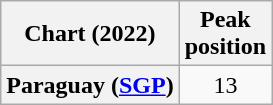<table class="wikitable plainrowheaders" style="text-align:center">
<tr>
<th scope="col">Chart (2022)</th>
<th scope="col">Peak<br>position</th>
</tr>
<tr>
<th scope="row">Paraguay (<a href='#'>SGP</a>)</th>
<td>13</td>
</tr>
</table>
